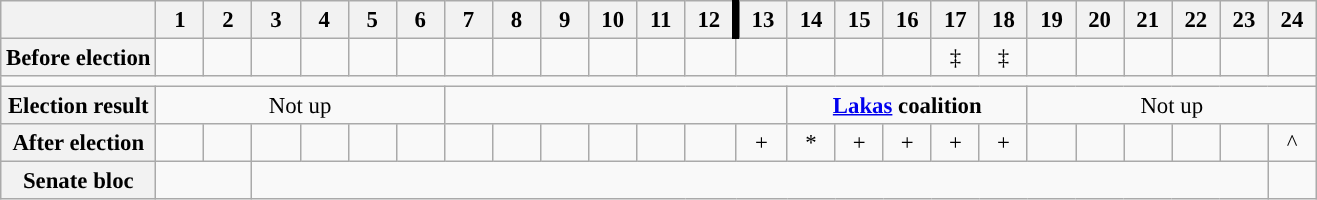<table class="wikitable" style="text-align:center; font-size:95%">
<tr>
<th></th>
<th width="25px">1</th>
<th width="25px">2</th>
<th width="25px">3</th>
<th width="25px">4</th>
<th width="25px">5</th>
<th width="25px">6</th>
<th width="25px">7</th>
<th width="25px">8</th>
<th width="25px">9</th>
<th width="25px">10</th>
<th width="25px">11</th>
<th width="25px">12</th>
<th width="25px" style="border-left:5px solid black;">13</th>
<th width="25px">14</th>
<th width="25px">15</th>
<th width="25px">16</th>
<th width="25px">17</th>
<th width="25px">18</th>
<th width="25px">19</th>
<th width="25px">20</th>
<th width="25px">21</th>
<th width="25px">22</th>
<th width="25px">23</th>
<th width="25px">24</th>
</tr>
<tr>
<th>Before election</th>
<td></td>
<td></td>
<td></td>
<td></td>
<td></td>
<td></td>
<td></td>
<td></td>
<td></td>
<td></td>
<td></td>
<td></td>
<td></td>
<td></td>
<td></td>
<td></td>
<td>‡</td>
<td>‡</td>
<td></td>
<td></td>
<td></td>
<td></td>
<td></td>
<td></td>
</tr>
<tr>
<td colspan="25"></td>
</tr>
<tr>
<th>Election result</th>
<td colspan="6">Not up</td>
<td colspan="7"><strong><a href='#'></a></strong></td>
<td colspan="5"><strong><a href='#'>Lakas</a> coalition</strong></td>
<td colspan="6">Not up</td>
</tr>
<tr>
<th>After election</th>
<td></td>
<td></td>
<td></td>
<td></td>
<td></td>
<td></td>
<td></td>
<td></td>
<td></td>
<td></td>
<td></td>
<td></td>
<td>+</td>
<td>*</td>
<td>+</td>
<td>+</td>
<td>+</td>
<td>+</td>
<td></td>
<td></td>
<td></td>
<td></td>
<td></td>
<td>^</td>
</tr>
<tr>
<th>Senate bloc</th>
<td colspan=2></td>
<td colspan=21></td>
</tr>
</table>
